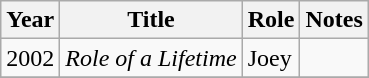<table class="wikitable sortable">
<tr>
<th>Year</th>
<th>Title</th>
<th>Role</th>
<th>Notes</th>
</tr>
<tr>
<td>2002</td>
<td><em>Role of a Lifetime</em></td>
<td>Joey</td>
<td></td>
</tr>
<tr>
</tr>
</table>
